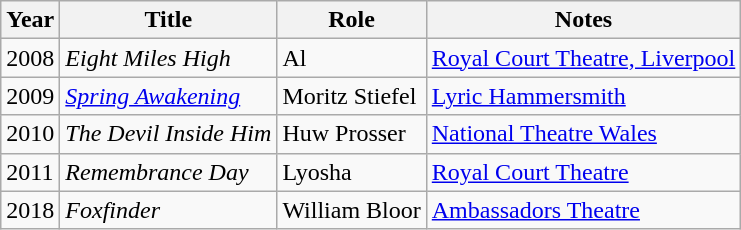<table class="wikitable sortable">
<tr>
<th>Year</th>
<th>Title</th>
<th>Role</th>
<th class="unsortable">Notes</th>
</tr>
<tr>
<td>2008</td>
<td><em>Eight Miles High</em></td>
<td>Al</td>
<td><a href='#'>Royal Court Theatre, Liverpool</a></td>
</tr>
<tr>
<td>2009</td>
<td><em><a href='#'>Spring Awakening</a></em></td>
<td>Moritz Stiefel</td>
<td><a href='#'>Lyric Hammersmith</a></td>
</tr>
<tr>
<td>2010</td>
<td><em>The Devil Inside Him</em></td>
<td>Huw Prosser</td>
<td><a href='#'>National Theatre Wales</a></td>
</tr>
<tr>
<td>2011</td>
<td><em>Remembrance Day</em></td>
<td>Lyosha</td>
<td><a href='#'>Royal Court Theatre</a></td>
</tr>
<tr>
<td>2018</td>
<td><em>Foxfinder</em></td>
<td>William Bloor</td>
<td><a href='#'>Ambassadors Theatre</a></td>
</tr>
</table>
